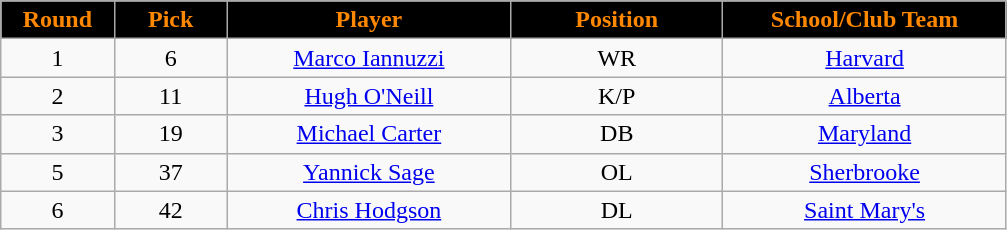<table class="wikitable sortable">
<tr>
<th style="background:black; color:#ff8800; width:8%;">Round</th>
<th style="background:black; color:#ff8800; width:8%;">Pick</th>
<th style="background:black; color:#ff8800; width:20%;">Player</th>
<th style="background:black; color:#ff8800; width:15%;">Position</th>
<th style="background:black; color:#ff8800; width:20%;">School/Club Team</th>
</tr>
<tr style="text-align:center;">
<td align=center>1</td>
<td>6</td>
<td><a href='#'>Marco Iannuzzi</a></td>
<td>WR</td>
<td><a href='#'>Harvard</a></td>
</tr>
<tr style="text-align:center;">
<td align=center>2</td>
<td>11</td>
<td><a href='#'>Hugh O'Neill</a></td>
<td>K/P</td>
<td><a href='#'>Alberta</a></td>
</tr>
<tr style="text-align:center;">
<td align=center>3</td>
<td>19</td>
<td><a href='#'>Michael Carter</a></td>
<td>DB</td>
<td><a href='#'>Maryland</a></td>
</tr>
<tr style="text-align:center;">
<td align=center>5</td>
<td>37</td>
<td><a href='#'>Yannick Sage</a></td>
<td>OL</td>
<td><a href='#'>Sherbrooke</a></td>
</tr>
<tr style="text-align:center;">
<td align=center>6</td>
<td>42</td>
<td><a href='#'>Chris Hodgson</a></td>
<td>DL</td>
<td><a href='#'>Saint Mary's</a></td>
</tr>
</table>
